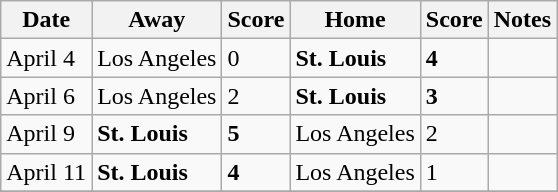<table class="wikitable">
<tr>
<th>Date</th>
<th>Away</th>
<th>Score</th>
<th>Home</th>
<th>Score</th>
<th>Notes</th>
</tr>
<tr>
<td>April 4</td>
<td>Los Angeles</td>
<td>0</td>
<td><strong>St. Louis</strong></td>
<td><strong>4</strong></td>
<td></td>
</tr>
<tr>
<td>April 6</td>
<td>Los Angeles</td>
<td>2</td>
<td><strong>St. Louis</strong></td>
<td><strong>3</strong></td>
<td></td>
</tr>
<tr>
<td>April 9</td>
<td><strong>St. Louis</strong></td>
<td><strong>5</strong></td>
<td>Los Angeles</td>
<td>2</td>
<td></td>
</tr>
<tr>
<td>April 11</td>
<td><strong>St. Louis</strong></td>
<td><strong>4</strong></td>
<td>Los Angeles</td>
<td>1</td>
<td></td>
</tr>
<tr>
</tr>
</table>
